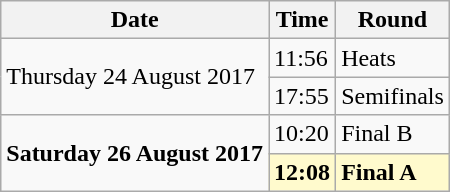<table class="wikitable">
<tr>
<th>Date</th>
<th>Time</th>
<th>Round</th>
</tr>
<tr>
<td rowspan=2>Thursday 24 August 2017</td>
<td>11:56</td>
<td>Heats</td>
</tr>
<tr>
<td>17:55</td>
<td>Semifinals</td>
</tr>
<tr>
<td rowspan=2><strong>Saturday 26 August 2017</strong></td>
<td>10:20</td>
<td>Final B</td>
</tr>
<tr>
<td style=background:lemonchiffon><strong>12:08</strong></td>
<td style=background:lemonchiffon><strong>Final A</strong></td>
</tr>
</table>
